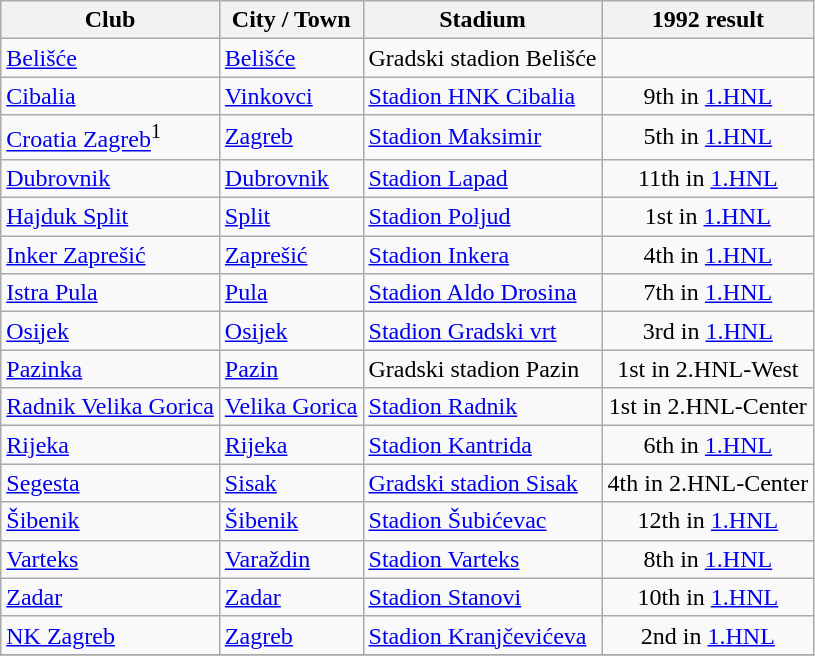<table class="wikitable sortable">
<tr>
<th>Club</th>
<th>City / Town</th>
<th>Stadium</th>
<th>1992 result</th>
</tr>
<tr>
<td><a href='#'>Belišće</a></td>
<td><a href='#'>Belišće</a></td>
<td>Gradski stadion Belišće</td>
<td align="center"></td>
</tr>
<tr>
<td><a href='#'>Cibalia</a></td>
<td><a href='#'>Vinkovci</a></td>
<td><a href='#'>Stadion HNK Cibalia</a></td>
<td align="center">9th in <a href='#'>1.HNL</a></td>
</tr>
<tr>
<td><a href='#'>Croatia Zagreb</a><sup>1</sup></td>
<td><a href='#'>Zagreb</a></td>
<td><a href='#'>Stadion Maksimir</a></td>
<td align="center">5th in <a href='#'>1.HNL</a></td>
</tr>
<tr>
<td><a href='#'>Dubrovnik</a></td>
<td><a href='#'>Dubrovnik</a></td>
<td><a href='#'>Stadion Lapad</a></td>
<td align="center">11th in <a href='#'>1.HNL</a></td>
</tr>
<tr>
<td><a href='#'>Hajduk Split</a></td>
<td><a href='#'>Split</a></td>
<td><a href='#'>Stadion Poljud</a></td>
<td align="center">1st in <a href='#'>1.HNL</a></td>
</tr>
<tr>
<td><a href='#'>Inker Zaprešić</a></td>
<td><a href='#'>Zaprešić</a></td>
<td><a href='#'>Stadion Inkera</a></td>
<td align="center">4th in <a href='#'>1.HNL</a></td>
</tr>
<tr>
<td><a href='#'>Istra Pula</a></td>
<td><a href='#'>Pula</a></td>
<td><a href='#'>Stadion Aldo Drosina</a></td>
<td align="center">7th in <a href='#'>1.HNL</a></td>
</tr>
<tr>
<td><a href='#'>Osijek</a></td>
<td><a href='#'>Osijek</a></td>
<td><a href='#'>Stadion Gradski vrt</a></td>
<td align="center">3rd in <a href='#'>1.HNL</a></td>
</tr>
<tr>
<td><a href='#'>Pazinka</a></td>
<td><a href='#'>Pazin</a></td>
<td>Gradski stadion Pazin</td>
<td align="center">1st in 2.HNL-West</td>
</tr>
<tr>
<td><a href='#'>Radnik Velika Gorica</a></td>
<td><a href='#'>Velika Gorica</a></td>
<td><a href='#'>Stadion Radnik</a></td>
<td align="center">1st in 2.HNL-Center</td>
</tr>
<tr>
<td><a href='#'>Rijeka</a></td>
<td><a href='#'>Rijeka</a></td>
<td><a href='#'>Stadion Kantrida</a></td>
<td align="center">6th in <a href='#'>1.HNL</a></td>
</tr>
<tr>
<td><a href='#'>Segesta</a></td>
<td><a href='#'>Sisak</a></td>
<td><a href='#'>Gradski stadion Sisak</a></td>
<td align="center">4th in 2.HNL-Center</td>
</tr>
<tr>
<td><a href='#'>Šibenik</a></td>
<td><a href='#'>Šibenik</a></td>
<td><a href='#'>Stadion Šubićevac</a></td>
<td align="center">12th in <a href='#'>1.HNL</a></td>
</tr>
<tr>
<td><a href='#'>Varteks</a></td>
<td><a href='#'>Varaždin</a></td>
<td><a href='#'>Stadion Varteks</a></td>
<td align="center">8th in <a href='#'>1.HNL</a></td>
</tr>
<tr>
<td><a href='#'>Zadar</a></td>
<td><a href='#'>Zadar</a></td>
<td><a href='#'>Stadion Stanovi</a></td>
<td align="center">10th in <a href='#'>1.HNL</a></td>
</tr>
<tr>
<td><a href='#'>NK Zagreb</a></td>
<td><a href='#'>Zagreb</a></td>
<td><a href='#'>Stadion Kranjčevićeva</a></td>
<td align="center">2nd in <a href='#'>1.HNL</a></td>
</tr>
<tr>
</tr>
</table>
